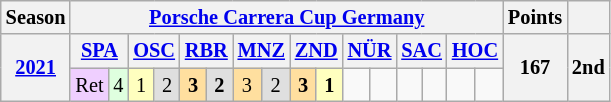<table class="wikitable" style="font-size: 85%; text-align:center">
<tr valign="top">
<th>Season</th>
<th colspan=16><a href='#'>Porsche Carrera Cup Germany</a></th>
<th>Points</th>
<th></th>
</tr>
<tr>
<th rowspan=2 align=left><a href='#'>2021</a></th>
<th colspan=2><a href='#'>SPA</a><br></th>
<th colspan=2><a href='#'>OSC</a><br></th>
<th colspan=2><a href='#'>RBR</a><br></th>
<th colspan=2><a href='#'>MNZ</a><br></th>
<th colspan=2><a href='#'>ZND</a><br></th>
<th colspan=2><a href='#'>NÜR</a><br></th>
<th colspan=2><a href='#'>SAC</a><br></th>
<th colspan=2><a href='#'>HOC</a><br></th>
<th rowspan=2>167</th>
<th rowspan=2>2nd</th>
</tr>
<tr>
<td style="background:#EFCFFF;">Ret</td>
<td style="background:#DFFFDF;">4</td>
<td style="background:#FFFFBF;">1</td>
<td style="background:#DFDFDF;">2</td>
<td style="background:#FFDF9F;"><strong>3</strong></td>
<td style="background:#DFDFDF;"><strong>2</strong></td>
<td style="background:#FFDF9F;">3</td>
<td style="background:#DFDFDF;">2</td>
<td style="background:#FFDF9F;"><strong>3</strong></td>
<td style="background:#FFFFBF;"><strong>1</strong></td>
<td style="background:"></td>
<td style="background:"></td>
<td style="background:"></td>
<td style="background:"></td>
<td style="background:"></td>
<td style="background:"></td>
</tr>
</table>
